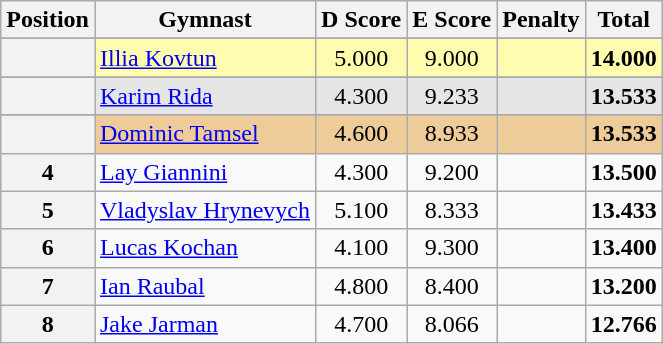<table class="wikitable sortable" style="text-align:center;">
<tr>
<th>Position</th>
<th>Gymnast</th>
<th>D Score</th>
<th>E Score</th>
<th>Penalty</th>
<th>Total</th>
</tr>
<tr>
</tr>
<tr style="background:#fffcaf;">
<th scope="row" style="text-align:center"></th>
<td style="text-align:left;"> <a href='#'>Illia Kovtun</a></td>
<td>5.000</td>
<td>9.000</td>
<td></td>
<td><strong>14.000</strong></td>
</tr>
<tr>
</tr>
<tr style="background:#e5e5e5;">
<th scope="row" style="text-align:center"></th>
<td style="text-align:left;"> <a href='#'>Karim Rida</a></td>
<td>4.300</td>
<td>9.233</td>
<td></td>
<td><strong>13.533</strong></td>
</tr>
<tr>
</tr>
<tr style="background:#ec9;">
<th scope="row" style="text-align:center"></th>
<td style="text-align:left;"> <a href='#'>Dominic Tamsel</a></td>
<td>4.600</td>
<td>8.933</td>
<td></td>
<td><strong>13.533</strong></td>
</tr>
<tr>
<th>4</th>
<td style="text-align:left;"> <a href='#'>Lay Giannini</a></td>
<td>4.300</td>
<td>9.200</td>
<td></td>
<td><strong>13.500</strong></td>
</tr>
<tr>
<th>5</th>
<td style="text-align:left;"> <a href='#'>Vladyslav Hrynevych</a></td>
<td>5.100</td>
<td>8.333</td>
<td></td>
<td><strong>13.433</strong></td>
</tr>
<tr>
<th>6</th>
<td style="text-align:left;"> <a href='#'>Lucas Kochan</a></td>
<td>4.100</td>
<td>9.300</td>
<td></td>
<td><strong>13.400</strong></td>
</tr>
<tr>
<th>7</th>
<td style="text-align:left;"> <a href='#'>Ian Raubal</a></td>
<td>4.800</td>
<td>8.400</td>
<td></td>
<td><strong>13.200</strong></td>
</tr>
<tr>
<th>8</th>
<td style="text-align:left;"> <a href='#'>Jake Jarman</a></td>
<td>4.700</td>
<td>8.066</td>
<td></td>
<td><strong>12.766</strong></td>
</tr>
</table>
